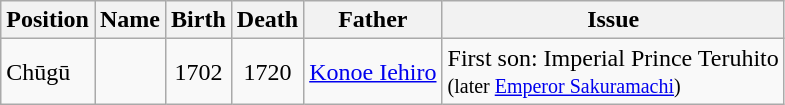<table class="wikitable">
<tr>
<th>Position</th>
<th>Name</th>
<th>Birth</th>
<th>Death</th>
<th>Father</th>
<th>Issue</th>
</tr>
<tr>
<td>Chūgū</td>
<td></td>
<td align="center">1702</td>
<td align="center">1720</td>
<td><a href='#'>Konoe Iehiro</a></td>
<td>First son: Imperial Prince Teruhito<br><small>(later <a href='#'>Emperor Sakuramachi</a>)</small></td>
</tr>
</table>
